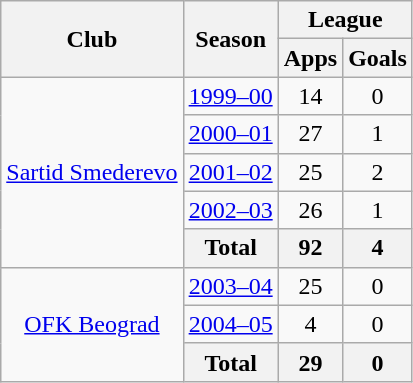<table class="wikitable" style="text-align:center">
<tr>
<th rowspan="2">Club</th>
<th rowspan="2">Season</th>
<th colspan="2">League</th>
</tr>
<tr>
<th>Apps</th>
<th>Goals</th>
</tr>
<tr>
<td rowspan="5"><a href='#'>Sartid Smederevo</a></td>
<td><a href='#'>1999–00</a></td>
<td>14</td>
<td>0</td>
</tr>
<tr>
<td><a href='#'>2000–01</a></td>
<td>27</td>
<td>1</td>
</tr>
<tr>
<td><a href='#'>2001–02</a></td>
<td>25</td>
<td>2</td>
</tr>
<tr>
<td><a href='#'>2002–03</a></td>
<td>26</td>
<td>1</td>
</tr>
<tr>
<th>Total</th>
<th>92</th>
<th>4</th>
</tr>
<tr>
<td rowspan="3"><a href='#'>OFK Beograd</a></td>
<td><a href='#'>2003–04</a></td>
<td>25</td>
<td>0</td>
</tr>
<tr>
<td><a href='#'>2004–05</a></td>
<td>4</td>
<td>0</td>
</tr>
<tr>
<th>Total</th>
<th>29</th>
<th>0</th>
</tr>
</table>
